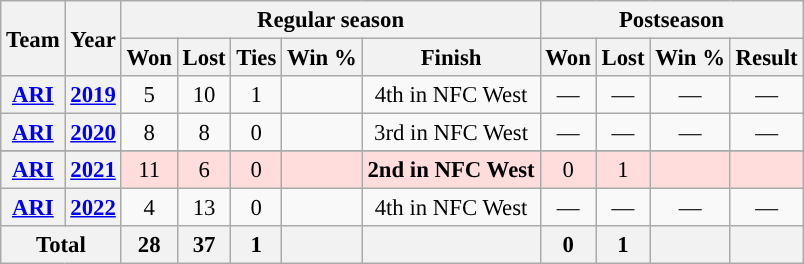<table class="wikitable" style="font-size: 95%; text-align:center;">
<tr>
<th rowspan="2">Team</th>
<th rowspan="2">Year</th>
<th colspan="5">Regular season</th>
<th colspan="4">Postseason</th>
</tr>
<tr>
<th>Won</th>
<th>Lost</th>
<th>Ties</th>
<th>Win %</th>
<th>Finish</th>
<th>Won</th>
<th>Lost</th>
<th>Win %</th>
<th>Result</th>
</tr>
<tr>
<th><a href='#'>ARI</a></th>
<th><a href='#'>2019</a></th>
<td>5</td>
<td>10</td>
<td>1</td>
<td></td>
<td>4th in NFC West</td>
<td>—</td>
<td>—</td>
<td>—</td>
<td>—</td>
</tr>
<tr>
<th><a href='#'>ARI</a></th>
<th><a href='#'>2020</a></th>
<td>8</td>
<td>8</td>
<td>0</td>
<td></td>
<td>3rd in NFC West</td>
<td>—</td>
<td>—</td>
<td>—</td>
<td>—</td>
</tr>
<tr>
</tr>
<tr style="background:#fdd">
<th><a href='#'>ARI</a></th>
<th><a href='#'>2021</a></th>
<td>11</td>
<td>6</td>
<td>0</td>
<td></td>
<td><strong>2nd in NFC West</strong></td>
<td>0</td>
<td>1</td>
<td></td>
<td></td>
</tr>
<tr>
<th><a href='#'>ARI</a></th>
<th><a href='#'>2022</a></th>
<td>4</td>
<td>13</td>
<td>0</td>
<td></td>
<td>4th in NFC West</td>
<td>—</td>
<td>—</td>
<td>—</td>
<td>—</td>
</tr>
<tr>
<th colspan="2">Total</th>
<th>28</th>
<th>37</th>
<th>1</th>
<th></th>
<th></th>
<th>0</th>
<th>1</th>
<th></th>
<th></th>
</tr>
</table>
